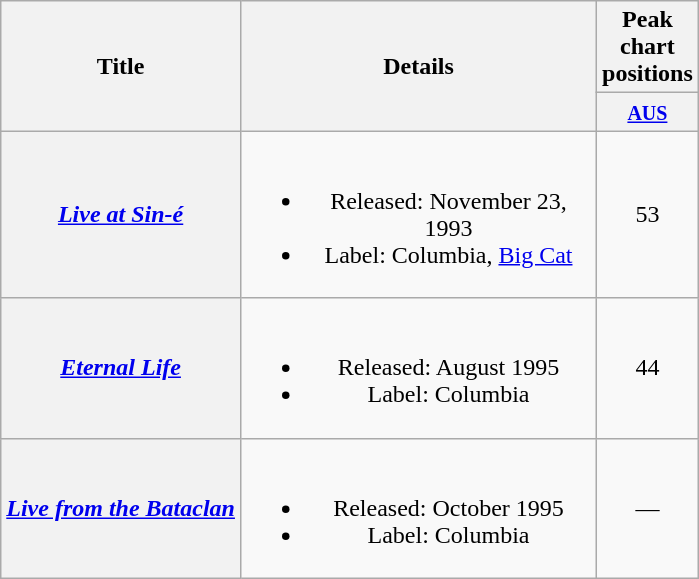<table class="wikitable plainrowheaders" style="text-align:center;">
<tr>
<th rowspan="2">Title</th>
<th width="230" rowspan="2">Details</th>
<th colspan="1">Peak chart positions</th>
</tr>
<tr>
<th width="25"><small><a href='#'>AUS</a><br></small></th>
</tr>
<tr>
<th scope="row"><em><a href='#'>Live at Sin-é</a></em></th>
<td><br><ul><li>Released: November 23, 1993</li><li>Label: Columbia, <a href='#'>Big Cat</a></li></ul></td>
<td>53</td>
</tr>
<tr>
<th scope="row"><em><a href='#'>Eternal Life</a></em></th>
<td><br><ul><li>Released: August 1995</li><li>Label: Columbia</li></ul></td>
<td>44</td>
</tr>
<tr>
<th scope="row"><em><a href='#'>Live from the Bataclan</a></em></th>
<td><br><ul><li>Released: October 1995</li><li>Label: Columbia</li></ul></td>
<td>—</td>
</tr>
</table>
